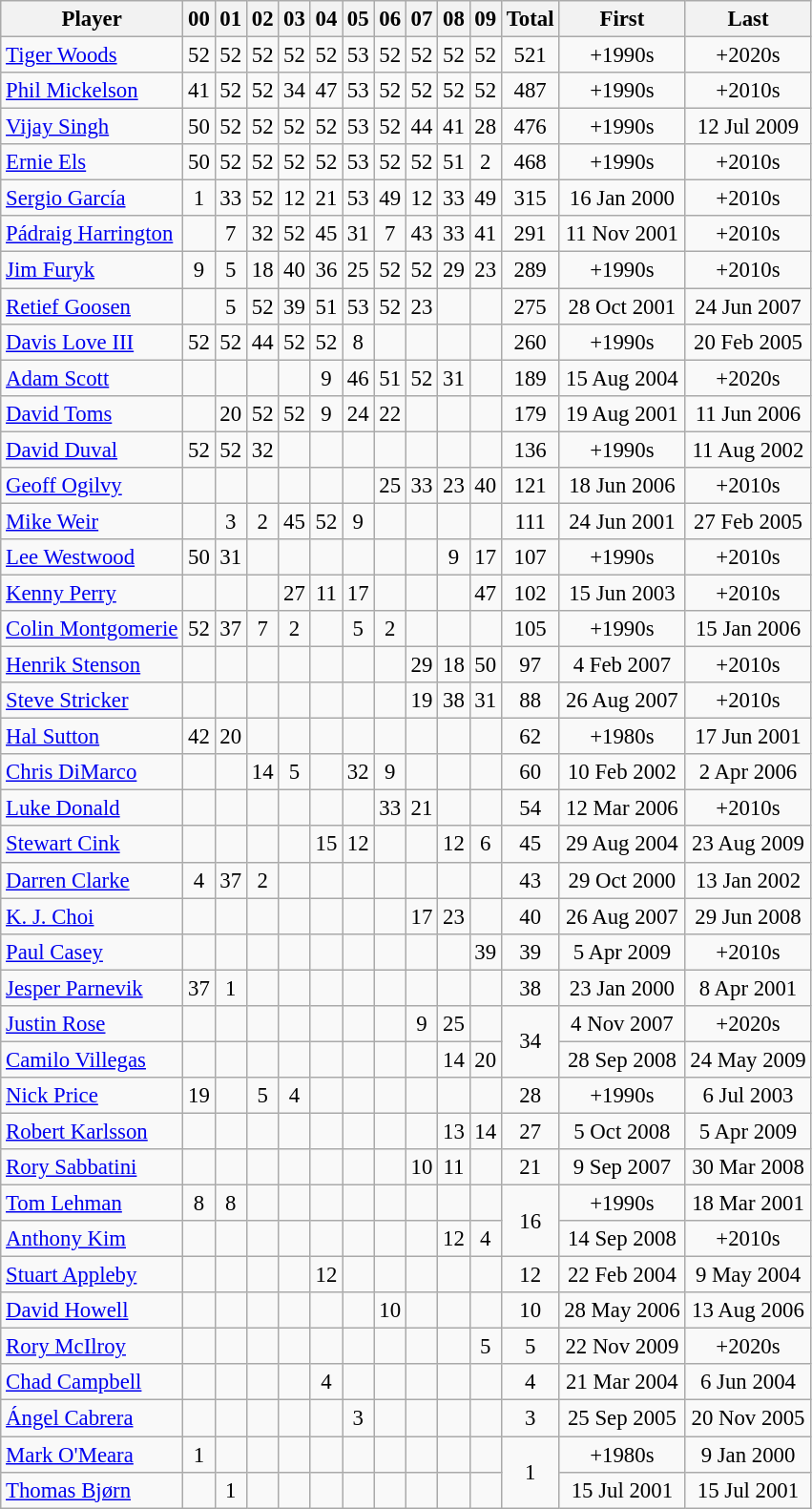<table class="sortable wikitable"  style="text-align:center;font-size:95%">
<tr>
<th>Player</th>
<th>00</th>
<th>01</th>
<th>02</th>
<th>03</th>
<th>04</th>
<th>05</th>
<th>06</th>
<th>07</th>
<th>08</th>
<th>09</th>
<th>Total</th>
<th>First</th>
<th>Last</th>
</tr>
<tr>
<td align=left> <a href='#'>Tiger Woods</a></td>
<td>52</td>
<td>52</td>
<td>52</td>
<td>52</td>
<td>52</td>
<td>53</td>
<td>52</td>
<td>52</td>
<td>52</td>
<td>52</td>
<td>521</td>
<td>+1990s</td>
<td>+2020s</td>
</tr>
<tr>
<td align=left> <a href='#'>Phil Mickelson</a></td>
<td>41</td>
<td>52</td>
<td>52</td>
<td>34</td>
<td>47</td>
<td>53</td>
<td>52</td>
<td>52</td>
<td>52</td>
<td>52</td>
<td>487</td>
<td>+1990s</td>
<td>+2010s</td>
</tr>
<tr>
<td align=left> <a href='#'>Vijay Singh</a></td>
<td>50</td>
<td>52</td>
<td>52</td>
<td>52</td>
<td>52</td>
<td>53</td>
<td>52</td>
<td>44</td>
<td>41</td>
<td>28</td>
<td>476</td>
<td>+1990s</td>
<td>12 Jul 2009</td>
</tr>
<tr>
<td align=left> <a href='#'>Ernie Els</a></td>
<td>50</td>
<td>52</td>
<td>52</td>
<td>52</td>
<td>52</td>
<td>53</td>
<td>52</td>
<td>52</td>
<td>51</td>
<td>2</td>
<td>468</td>
<td>+1990s</td>
<td>+2010s</td>
</tr>
<tr>
<td align=left> <a href='#'>Sergio García</a></td>
<td>1</td>
<td>33</td>
<td>52</td>
<td>12</td>
<td>21</td>
<td>53</td>
<td>49</td>
<td>12</td>
<td>33</td>
<td>49</td>
<td>315</td>
<td>16 Jan 2000</td>
<td>+2010s</td>
</tr>
<tr>
<td align=left> <a href='#'>Pádraig Harrington</a></td>
<td></td>
<td>7</td>
<td>32</td>
<td>52</td>
<td>45</td>
<td>31</td>
<td>7</td>
<td>43</td>
<td>33</td>
<td>41</td>
<td>291</td>
<td>11 Nov 2001</td>
<td>+2010s</td>
</tr>
<tr>
<td align=left> <a href='#'>Jim Furyk</a></td>
<td>9</td>
<td>5</td>
<td>18</td>
<td>40</td>
<td>36</td>
<td>25</td>
<td>52</td>
<td>52</td>
<td>29</td>
<td>23</td>
<td>289</td>
<td>+1990s</td>
<td>+2010s</td>
</tr>
<tr>
<td align=left> <a href='#'>Retief Goosen</a></td>
<td></td>
<td>5</td>
<td>52</td>
<td>39</td>
<td>51</td>
<td>53</td>
<td>52</td>
<td>23</td>
<td></td>
<td></td>
<td>275</td>
<td>28 Oct 2001</td>
<td>24 Jun 2007</td>
</tr>
<tr>
<td align=left> <a href='#'>Davis Love III</a></td>
<td>52</td>
<td>52</td>
<td>44</td>
<td>52</td>
<td>52</td>
<td>8</td>
<td></td>
<td></td>
<td></td>
<td></td>
<td>260</td>
<td>+1990s</td>
<td>20 Feb 2005</td>
</tr>
<tr>
<td align=left> <a href='#'>Adam Scott</a></td>
<td></td>
<td></td>
<td></td>
<td></td>
<td>9</td>
<td>46</td>
<td>51</td>
<td>52</td>
<td>31</td>
<td></td>
<td>189</td>
<td>15 Aug 2004</td>
<td>+2020s</td>
</tr>
<tr>
<td align=left> <a href='#'>David Toms</a></td>
<td></td>
<td>20</td>
<td>52</td>
<td>52</td>
<td>9</td>
<td>24</td>
<td>22</td>
<td></td>
<td></td>
<td></td>
<td>179</td>
<td>19 Aug 2001</td>
<td>11 Jun 2006</td>
</tr>
<tr>
<td align=left> <a href='#'>David Duval</a></td>
<td>52</td>
<td>52</td>
<td>32</td>
<td></td>
<td></td>
<td></td>
<td></td>
<td></td>
<td></td>
<td></td>
<td>136</td>
<td>+1990s</td>
<td>11 Aug 2002</td>
</tr>
<tr>
<td align=left> <a href='#'>Geoff Ogilvy</a></td>
<td></td>
<td></td>
<td></td>
<td></td>
<td></td>
<td></td>
<td>25</td>
<td>33</td>
<td>23</td>
<td>40</td>
<td>121</td>
<td>18 Jun 2006</td>
<td>+2010s</td>
</tr>
<tr>
<td align=left> <a href='#'>Mike Weir</a></td>
<td></td>
<td>3</td>
<td>2</td>
<td>45</td>
<td>52</td>
<td>9</td>
<td></td>
<td></td>
<td></td>
<td></td>
<td>111</td>
<td>24 Jun 2001</td>
<td>27 Feb 2005</td>
</tr>
<tr>
<td align=left> <a href='#'>Lee Westwood</a></td>
<td>50</td>
<td>31</td>
<td></td>
<td></td>
<td></td>
<td></td>
<td></td>
<td></td>
<td>9</td>
<td>17</td>
<td>107</td>
<td>+1990s</td>
<td>+2010s</td>
</tr>
<tr>
<td align=left> <a href='#'>Kenny Perry</a></td>
<td></td>
<td></td>
<td></td>
<td>27</td>
<td>11</td>
<td>17</td>
<td></td>
<td></td>
<td></td>
<td>47</td>
<td>102</td>
<td>15 Jun 2003</td>
<td>+2010s</td>
</tr>
<tr>
<td align=left> <a href='#'>Colin Montgomerie</a></td>
<td>52</td>
<td>37</td>
<td>7</td>
<td>2</td>
<td></td>
<td>5</td>
<td>2</td>
<td></td>
<td></td>
<td></td>
<td>105</td>
<td>+1990s</td>
<td>15 Jan 2006</td>
</tr>
<tr>
<td align=left> <a href='#'>Henrik Stenson</a></td>
<td></td>
<td></td>
<td></td>
<td></td>
<td></td>
<td></td>
<td></td>
<td>29</td>
<td>18</td>
<td>50</td>
<td>97</td>
<td>4 Feb 2007</td>
<td>+2010s</td>
</tr>
<tr>
<td align=left> <a href='#'>Steve Stricker</a></td>
<td></td>
<td></td>
<td></td>
<td></td>
<td></td>
<td></td>
<td></td>
<td>19</td>
<td>38</td>
<td>31</td>
<td>88</td>
<td>26 Aug 2007</td>
<td>+2010s</td>
</tr>
<tr>
<td align=left> <a href='#'>Hal Sutton</a></td>
<td>42</td>
<td>20</td>
<td></td>
<td></td>
<td></td>
<td></td>
<td></td>
<td></td>
<td></td>
<td></td>
<td>62</td>
<td>+1980s</td>
<td>17 Jun 2001</td>
</tr>
<tr>
<td align=left> <a href='#'>Chris DiMarco</a></td>
<td></td>
<td></td>
<td>14</td>
<td>5</td>
<td></td>
<td>32</td>
<td>9</td>
<td></td>
<td></td>
<td></td>
<td>60</td>
<td>10 Feb 2002</td>
<td>2 Apr 2006</td>
</tr>
<tr>
<td align=left> <a href='#'>Luke Donald</a></td>
<td></td>
<td></td>
<td></td>
<td></td>
<td></td>
<td></td>
<td>33</td>
<td>21</td>
<td></td>
<td></td>
<td>54</td>
<td>12 Mar 2006</td>
<td>+2010s</td>
</tr>
<tr>
<td align=left> <a href='#'>Stewart Cink</a></td>
<td></td>
<td></td>
<td></td>
<td></td>
<td>15</td>
<td>12</td>
<td></td>
<td></td>
<td>12</td>
<td>6</td>
<td>45</td>
<td>29 Aug 2004</td>
<td>23 Aug 2009</td>
</tr>
<tr>
<td align=left> <a href='#'>Darren Clarke</a></td>
<td>4</td>
<td>37</td>
<td>2</td>
<td></td>
<td></td>
<td></td>
<td></td>
<td></td>
<td></td>
<td></td>
<td>43</td>
<td>29 Oct 2000</td>
<td>13 Jan 2002</td>
</tr>
<tr>
<td align=left> <a href='#'>K. J. Choi</a></td>
<td></td>
<td></td>
<td></td>
<td></td>
<td></td>
<td></td>
<td></td>
<td>17</td>
<td>23</td>
<td></td>
<td>40</td>
<td>26 Aug 2007</td>
<td>29 Jun 2008</td>
</tr>
<tr>
<td align=left> <a href='#'>Paul Casey</a></td>
<td></td>
<td></td>
<td></td>
<td></td>
<td></td>
<td></td>
<td></td>
<td></td>
<td></td>
<td>39</td>
<td>39</td>
<td>5 Apr 2009</td>
<td>+2010s</td>
</tr>
<tr>
<td align=left> <a href='#'>Jesper Parnevik</a></td>
<td>37</td>
<td>1</td>
<td></td>
<td></td>
<td></td>
<td></td>
<td></td>
<td></td>
<td></td>
<td></td>
<td>38</td>
<td>23 Jan 2000</td>
<td>8 Apr 2001</td>
</tr>
<tr>
<td align=left> <a href='#'>Justin Rose</a></td>
<td></td>
<td></td>
<td></td>
<td></td>
<td></td>
<td></td>
<td></td>
<td>9</td>
<td>25</td>
<td></td>
<td rowspan=2>34</td>
<td>4 Nov 2007</td>
<td>+2020s</td>
</tr>
<tr>
<td align=left> <a href='#'>Camilo Villegas</a></td>
<td></td>
<td></td>
<td></td>
<td></td>
<td></td>
<td></td>
<td></td>
<td></td>
<td>14</td>
<td>20</td>
<td>28 Sep 2008</td>
<td>24 May 2009</td>
</tr>
<tr>
<td align=left> <a href='#'>Nick Price</a></td>
<td>19</td>
<td></td>
<td>5</td>
<td>4</td>
<td></td>
<td></td>
<td></td>
<td></td>
<td></td>
<td></td>
<td>28</td>
<td>+1990s</td>
<td>6 Jul 2003</td>
</tr>
<tr>
<td align=left> <a href='#'>Robert Karlsson</a></td>
<td></td>
<td></td>
<td></td>
<td></td>
<td></td>
<td></td>
<td></td>
<td></td>
<td>13</td>
<td>14</td>
<td>27</td>
<td>5 Oct 2008</td>
<td>5 Apr 2009</td>
</tr>
<tr>
<td align=left> <a href='#'>Rory Sabbatini</a></td>
<td></td>
<td></td>
<td></td>
<td></td>
<td></td>
<td></td>
<td></td>
<td>10</td>
<td>11</td>
<td></td>
<td>21</td>
<td>9 Sep 2007</td>
<td>30 Mar 2008</td>
</tr>
<tr>
<td align=left> <a href='#'>Tom Lehman</a></td>
<td>8</td>
<td>8</td>
<td></td>
<td></td>
<td></td>
<td></td>
<td></td>
<td></td>
<td></td>
<td></td>
<td rowspan=2>16</td>
<td>+1990s</td>
<td>18 Mar 2001</td>
</tr>
<tr>
<td align=left> <a href='#'>Anthony Kim</a></td>
<td></td>
<td></td>
<td></td>
<td></td>
<td></td>
<td></td>
<td></td>
<td></td>
<td>12</td>
<td>4</td>
<td>14 Sep 2008</td>
<td>+2010s</td>
</tr>
<tr>
<td align=left> <a href='#'>Stuart Appleby</a></td>
<td></td>
<td></td>
<td></td>
<td></td>
<td>12</td>
<td></td>
<td></td>
<td></td>
<td></td>
<td></td>
<td>12</td>
<td>22 Feb 2004</td>
<td>9 May 2004</td>
</tr>
<tr>
<td align=left> <a href='#'>David Howell</a></td>
<td></td>
<td></td>
<td></td>
<td></td>
<td></td>
<td></td>
<td>10</td>
<td></td>
<td></td>
<td></td>
<td>10</td>
<td>28 May 2006</td>
<td>13 Aug 2006</td>
</tr>
<tr>
<td align=left> <a href='#'>Rory McIlroy</a></td>
<td></td>
<td></td>
<td></td>
<td></td>
<td></td>
<td></td>
<td></td>
<td></td>
<td></td>
<td>5</td>
<td>5</td>
<td>22 Nov 2009</td>
<td>+2020s</td>
</tr>
<tr>
<td align=left> <a href='#'>Chad Campbell</a></td>
<td></td>
<td></td>
<td></td>
<td></td>
<td>4</td>
<td></td>
<td></td>
<td></td>
<td></td>
<td></td>
<td>4</td>
<td>21 Mar 2004</td>
<td>6 Jun 2004</td>
</tr>
<tr>
<td align=left> <a href='#'>Ángel Cabrera</a></td>
<td></td>
<td></td>
<td></td>
<td></td>
<td></td>
<td>3</td>
<td></td>
<td></td>
<td></td>
<td></td>
<td>3</td>
<td>25 Sep 2005</td>
<td>20 Nov 2005</td>
</tr>
<tr>
<td align=left> <a href='#'>Mark O'Meara</a></td>
<td>1</td>
<td></td>
<td></td>
<td></td>
<td></td>
<td></td>
<td></td>
<td></td>
<td></td>
<td></td>
<td rowspan=2>1</td>
<td>+1980s</td>
<td>9 Jan 2000</td>
</tr>
<tr>
<td align=left> <a href='#'>Thomas Bjørn</a></td>
<td></td>
<td>1</td>
<td></td>
<td></td>
<td></td>
<td></td>
<td></td>
<td></td>
<td></td>
<td></td>
<td>15 Jul 2001</td>
<td>15 Jul 2001</td>
</tr>
</table>
